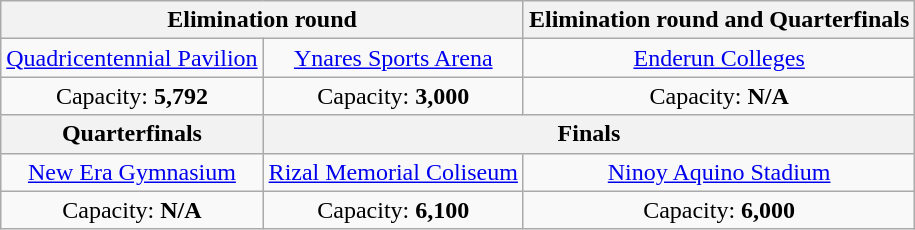<table class="wikitable" style="text-align:center">
<tr>
<th colspan=2>Elimination round</th>
<th colspan=2>Elimination round and Quarterfinals</th>
</tr>
<tr>
<td><a href='#'>Quadricentennial Pavilion</a> <br> </td>
<td><a href='#'>Ynares Sports Arena</a> <br> </td>
<td><a href='#'>Enderun Colleges</a> <br> </td>
</tr>
<tr>
<td>Capacity: <strong>5,792</strong></td>
<td>Capacity: <strong>3,000</strong></td>
<td>Capacity: <strong>N/A</strong></td>
</tr>
<tr>
<th>Quarterfinals</th>
<th colspan=2>Finals</th>
</tr>
<tr>
<td><a href='#'>New Era Gymnasium</a> <br> </td>
<td><a href='#'>Rizal Memorial Coliseum</a> <br> </td>
<td><a href='#'>Ninoy Aquino Stadium</a> <br> </td>
</tr>
<tr>
<td>Capacity: <strong>N/A</strong></td>
<td>Capacity: <strong>6,100</strong></td>
<td>Capacity: <strong>6,000</strong></td>
</tr>
</table>
